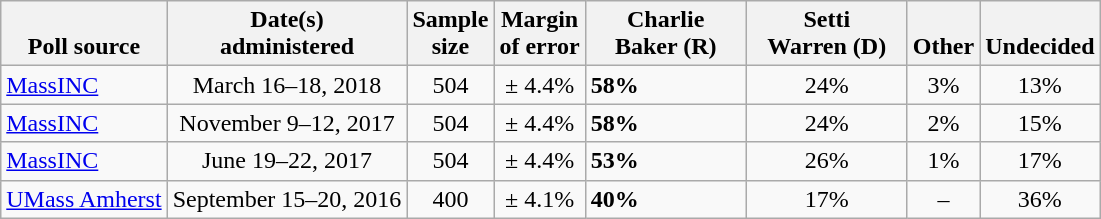<table class="wikitable">
<tr valign=bottom>
<th>Poll source</th>
<th>Date(s)<br>administered</th>
<th>Sample<br>size</th>
<th>Margin<br>of error</th>
<th style="width:100px;">Charlie<br>Baker (R)</th>
<th style="width:100px;">Setti<br>Warren (D)</th>
<th>Other</th>
<th>Undecided</th>
</tr>
<tr>
<td><a href='#'>MassINC</a></td>
<td align=center>March 16–18, 2018</td>
<td align=center>504</td>
<td align=center>± 4.4%</td>
<td><strong>58%</strong></td>
<td align=center>24%</td>
<td align=center>3%</td>
<td align=center>13%</td>
</tr>
<tr>
<td><a href='#'>MassINC</a></td>
<td align=center>November 9–12, 2017</td>
<td align=center>504</td>
<td align=center>± 4.4%</td>
<td><strong>58%</strong></td>
<td align=center>24%</td>
<td align=center>2%</td>
<td align=center>15%</td>
</tr>
<tr>
<td><a href='#'>MassINC</a></td>
<td align=center>June 19–22, 2017</td>
<td align=center>504</td>
<td align=center>± 4.4%</td>
<td><strong>53%</strong></td>
<td align=center>26%</td>
<td align=center>1%</td>
<td align=center>17%</td>
</tr>
<tr>
<td><a href='#'>UMass Amherst</a></td>
<td align=center>September 15–20, 2016</td>
<td align=center>400</td>
<td align=center>± 4.1%</td>
<td><strong>40%</strong></td>
<td align=center>17%</td>
<td align=center>–</td>
<td align=center>36%</td>
</tr>
</table>
